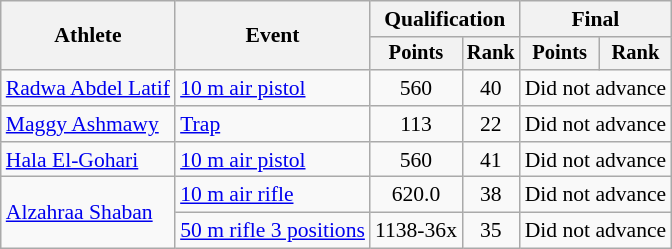<table class="wikitable" style="font-size:90%">
<tr>
<th rowspan="2">Athlete</th>
<th rowspan="2">Event</th>
<th colspan=2>Qualification</th>
<th colspan=2>Final</th>
</tr>
<tr style="font-size:95%">
<th>Points</th>
<th>Rank</th>
<th>Points</th>
<th>Rank</th>
</tr>
<tr align=center>
<td align=left><a href='#'>Radwa Abdel Latif</a></td>
<td align=left><a href='#'>10 m air pistol</a></td>
<td>560</td>
<td>40</td>
<td colspan=2>Did not advance</td>
</tr>
<tr align=center>
<td align=left><a href='#'>Maggy Ashmawy</a></td>
<td align=left><a href='#'>Trap</a></td>
<td>113</td>
<td>22</td>
<td colspan=2>Did not advance</td>
</tr>
<tr align=center>
<td align=left><a href='#'>Hala El-Gohari</a></td>
<td align=left><a href='#'>10 m air pistol</a></td>
<td>560</td>
<td>41</td>
<td colspan=2>Did not advance</td>
</tr>
<tr align=center>
<td align=left rowspan=2><a href='#'>Alzahraa Shaban</a></td>
<td align=left><a href='#'>10 m air rifle</a></td>
<td>620.0</td>
<td>38</td>
<td colspan=2>Did not advance</td>
</tr>
<tr align=center>
<td align=left><a href='#'>50 m rifle 3 positions</a></td>
<td>1138-36x</td>
<td>35</td>
<td colspan=2>Did not advance</td>
</tr>
</table>
